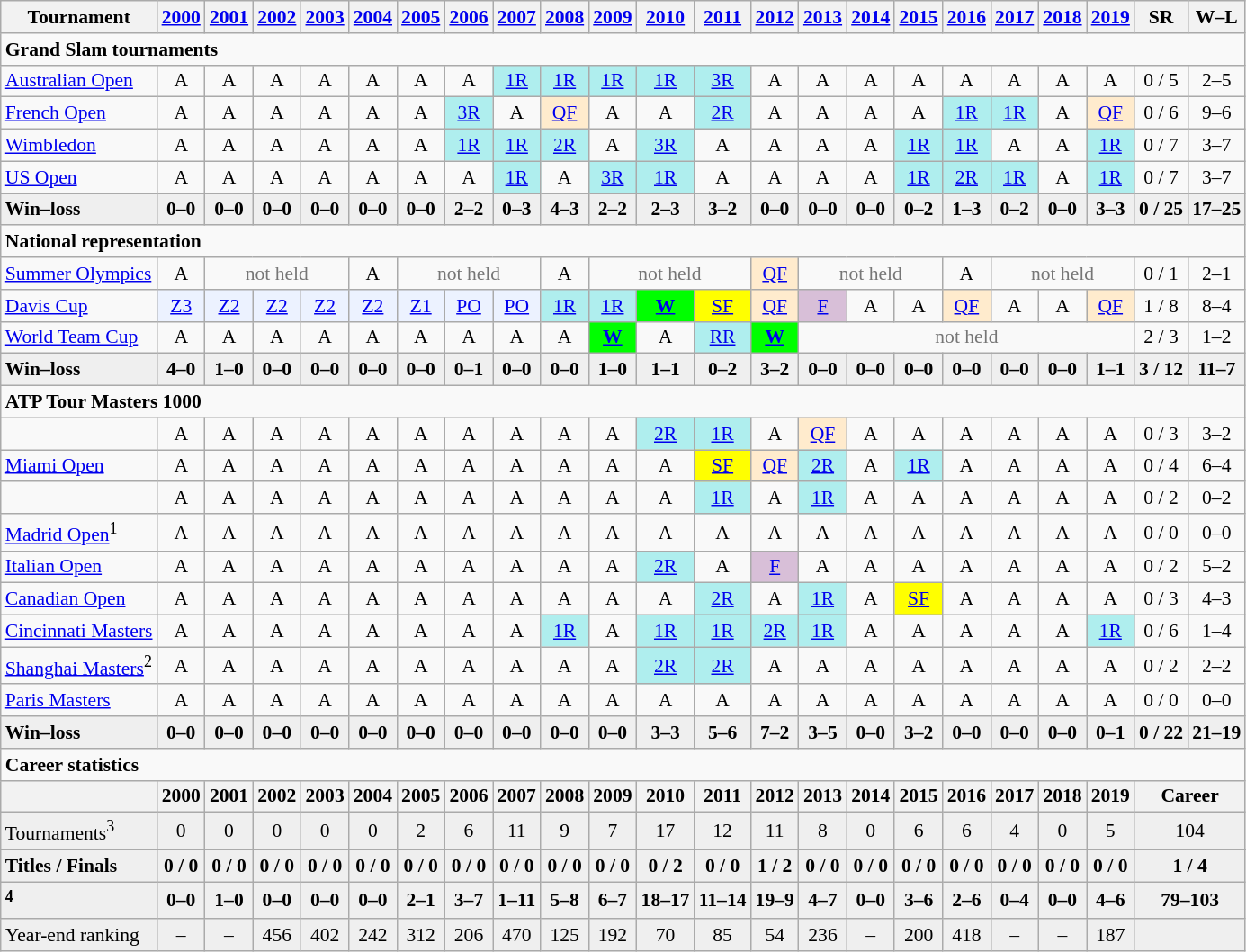<table class="wikitable" style="text-align:center;font-size:90%">
<tr>
<th>Tournament</th>
<th><a href='#'>2000</a></th>
<th><a href='#'>2001</a></th>
<th><a href='#'>2002</a></th>
<th><a href='#'>2003</a></th>
<th><a href='#'>2004</a></th>
<th><a href='#'>2005</a></th>
<th><a href='#'>2006</a></th>
<th><a href='#'>2007</a></th>
<th><a href='#'>2008</a></th>
<th><a href='#'>2009</a></th>
<th><a href='#'>2010</a></th>
<th><a href='#'>2011</a></th>
<th><a href='#'>2012</a></th>
<th><a href='#'>2013</a></th>
<th><a href='#'>2014</a></th>
<th><a href='#'>2015</a></th>
<th><a href='#'>2016</a></th>
<th><a href='#'>2017</a></th>
<th><a href='#'>2018</a></th>
<th><a href='#'>2019</a></th>
<th>SR</th>
<th>W–L</th>
</tr>
<tr>
<td colspan=23 align=left><strong>Grand Slam tournaments</strong></td>
</tr>
<tr>
<td align=left><a href='#'>Australian Open</a></td>
<td>A</td>
<td>A</td>
<td>A</td>
<td>A</td>
<td>A</td>
<td>A</td>
<td>A</td>
<td bgcolor=afeeee><a href='#'>1R</a></td>
<td bgcolor=afeeee><a href='#'>1R</a></td>
<td bgcolor=afeeee><a href='#'>1R</a></td>
<td bgcolor=afeeee><a href='#'>1R</a></td>
<td bgcolor=afeeee><a href='#'>3R</a></td>
<td>A</td>
<td>A</td>
<td>A</td>
<td>A</td>
<td>A</td>
<td>A</td>
<td>A</td>
<td>A</td>
<td>0 / 5</td>
<td>2–5</td>
</tr>
<tr>
<td align=left><a href='#'>French Open</a></td>
<td>A</td>
<td>A</td>
<td>A</td>
<td>A</td>
<td>A</td>
<td>A</td>
<td bgcolor=afeeee><a href='#'>3R</a></td>
<td>A</td>
<td bgcolor=ffebcd><a href='#'>QF</a></td>
<td>A</td>
<td>A</td>
<td bgcolor=afeeee><a href='#'>2R</a></td>
<td>A</td>
<td>A</td>
<td>A</td>
<td>A</td>
<td bgcolor=afeeee><a href='#'>1R</a></td>
<td bgcolor=afeeee><a href='#'>1R</a></td>
<td>A</td>
<td bgcolor=ffebcd><a href='#'>QF</a></td>
<td>0 / 6</td>
<td>9–6</td>
</tr>
<tr>
<td align=left><a href='#'>Wimbledon</a></td>
<td>A</td>
<td>A</td>
<td>A</td>
<td>A</td>
<td>A</td>
<td>A</td>
<td bgcolor=afeeee><a href='#'>1R</a></td>
<td bgcolor=afeeee><a href='#'>1R</a></td>
<td bgcolor=afeeee><a href='#'>2R</a></td>
<td>A</td>
<td bgcolor=afeeee><a href='#'>3R</a></td>
<td>A</td>
<td>A</td>
<td>A</td>
<td>A</td>
<td bgcolor=afeeee><a href='#'>1R</a></td>
<td bgcolor=afeeee><a href='#'>1R</a></td>
<td>A</td>
<td>A</td>
<td bgcolor=afeeee><a href='#'>1R</a></td>
<td>0 / 7</td>
<td>3–7</td>
</tr>
<tr>
<td align=left><a href='#'>US Open</a></td>
<td>A</td>
<td>A</td>
<td>A</td>
<td>A</td>
<td>A</td>
<td>A</td>
<td>A</td>
<td bgcolor=afeeee><a href='#'>1R</a></td>
<td>A</td>
<td bgcolor=afeeee><a href='#'>3R</a></td>
<td bgcolor=afeeee><a href='#'>1R</a></td>
<td>A</td>
<td>A</td>
<td>A</td>
<td>A</td>
<td bgcolor=afeeee><a href='#'>1R</a></td>
<td bgcolor=afeeee><a href='#'>2R</a></td>
<td bgcolor=afeeee><a href='#'>1R</a></td>
<td>A</td>
<td bgcolor=afeeee><a href='#'>1R</a></td>
<td>0 / 7</td>
<td>3–7</td>
</tr>
<tr style="font-weight:bold; background:#efefef;">
<td style=text-align:left>Win–loss</td>
<td>0–0</td>
<td>0–0</td>
<td>0–0</td>
<td>0–0</td>
<td>0–0</td>
<td>0–0</td>
<td>2–2</td>
<td>0–3</td>
<td>4–3</td>
<td>2–2</td>
<td>2–3</td>
<td>3–2</td>
<td>0–0</td>
<td>0–0</td>
<td>0–0</td>
<td>0–2</td>
<td>1–3</td>
<td>0–2</td>
<td>0–0</td>
<td>3–3</td>
<td>0 / 25</td>
<td>17–25</td>
</tr>
<tr>
<td colspan=23 align=left><strong>National representation</strong></td>
</tr>
<tr>
<td align=left><a href='#'>Summer Olympics</a></td>
<td>A</td>
<td colspan=3 style=color:#767676>not held</td>
<td>A</td>
<td colspan=3 style=color:#767676>not held</td>
<td>A</td>
<td colspan=3 style=color:#767676>not held</td>
<td bgcolor=ffebcd><a href='#'>QF</a></td>
<td colspan=3 style=color:#767676>not held</td>
<td>A</td>
<td colspan=3 style=color:#767676>not held</td>
<td>0 / 1</td>
<td>2–1</td>
</tr>
<tr>
<td align=left><a href='#'>Davis Cup</a></td>
<td bgcolor=ecf2ff><a href='#'>Z3</a></td>
<td bgcolor=ecf2ff><a href='#'>Z2</a></td>
<td bgcolor=ecf2ff><a href='#'>Z2</a></td>
<td bgcolor=ecf2ff><a href='#'>Z2</a></td>
<td bgcolor=ecf2ff><a href='#'>Z2</a></td>
<td bgcolor=ecf2ff><a href='#'>Z1</a></td>
<td bgcolor=ecf2ff><a href='#'>PO</a></td>
<td bgcolor=ecf2ff><a href='#'>PO</a></td>
<td bgcolor=afeeee><a href='#'>1R</a></td>
<td bgcolor=afeeee><a href='#'>1R</a></td>
<td bgcolor=lime><a href='#'><strong>W</strong></a></td>
<td bgcolor=yellow><a href='#'>SF</a></td>
<td bgcolor=ffebcd><a href='#'>QF</a></td>
<td bgcolor=thistle><a href='#'>F</a></td>
<td>A</td>
<td>A</td>
<td bgcolor=ffebcd><a href='#'>QF</a></td>
<td>A</td>
<td>A</td>
<td bgcolor=ffebcd><a href='#'>QF</a></td>
<td>1 / 8</td>
<td>8–4</td>
</tr>
<tr>
<td align=left><a href='#'>World Team Cup</a></td>
<td>A</td>
<td>A</td>
<td>A</td>
<td>A</td>
<td>A</td>
<td>A</td>
<td>A</td>
<td>A</td>
<td>A</td>
<td bgcolor=lime><a href='#'><strong>W</strong></a></td>
<td>A</td>
<td bgcolor=afeeee><a href='#'>RR</a></td>
<td bgcolor=lime><a href='#'><strong>W</strong></a></td>
<td colspan=7 style=color:#767676>not held</td>
<td>2 / 3</td>
<td>1–2</td>
</tr>
<tr style="font-weight:bold; background:#efefef;">
<td style=text-align:left>Win–loss</td>
<td>4–0</td>
<td>1–0</td>
<td>0–0</td>
<td>0–0</td>
<td>0–0</td>
<td>0–0</td>
<td>0–1</td>
<td>0–0</td>
<td>0–0</td>
<td>1–0</td>
<td>1–1</td>
<td>0–2</td>
<td>3–2</td>
<td>0–0</td>
<td>0–0</td>
<td>0–0</td>
<td>0–0</td>
<td>0–0</td>
<td>0–0</td>
<td>1–1</td>
<td>3 / 12</td>
<td>11–7</td>
</tr>
<tr>
<td colspan=23 align=left><strong>ATP Tour Masters 1000</strong></td>
</tr>
<tr>
<td align=left></td>
<td>A</td>
<td>A</td>
<td>A</td>
<td>A</td>
<td>A</td>
<td>A</td>
<td>A</td>
<td>A</td>
<td>A</td>
<td>A</td>
<td bgcolor=afeeee><a href='#'>2R</a></td>
<td bgcolor=afeeee><a href='#'>1R</a></td>
<td>A</td>
<td bgcolor=ffebcd><a href='#'>QF</a></td>
<td>A</td>
<td>A</td>
<td>A</td>
<td>A</td>
<td>A</td>
<td>A</td>
<td>0 / 3</td>
<td>3–2</td>
</tr>
<tr>
<td align=left><a href='#'>Miami Open</a></td>
<td>A</td>
<td>A</td>
<td>A</td>
<td>A</td>
<td>A</td>
<td>A</td>
<td>A</td>
<td>A</td>
<td>A</td>
<td>A</td>
<td>A</td>
<td bgcolor=yellow><a href='#'>SF</a></td>
<td bgcolor=ffebcd><a href='#'>QF</a></td>
<td bgcolor=afeeee><a href='#'>2R</a></td>
<td>A</td>
<td bgcolor=afeeee><a href='#'>1R</a></td>
<td>A</td>
<td>A</td>
<td>A</td>
<td>A</td>
<td>0 / 4</td>
<td>6–4</td>
</tr>
<tr>
<td align=left></td>
<td>A</td>
<td>A</td>
<td>A</td>
<td>A</td>
<td>A</td>
<td>A</td>
<td>A</td>
<td>A</td>
<td>A</td>
<td>A</td>
<td>A</td>
<td bgcolor=afeeee><a href='#'>1R</a></td>
<td>A</td>
<td bgcolor=afeeee><a href='#'>1R</a></td>
<td>A</td>
<td>A</td>
<td>A</td>
<td>A</td>
<td>A</td>
<td>A</td>
<td>0 / 2</td>
<td>0–2</td>
</tr>
<tr>
<td align=left><a href='#'>Madrid Open</a><sup>1</sup></td>
<td>A</td>
<td>A</td>
<td>A</td>
<td>A</td>
<td>A</td>
<td>A</td>
<td>A</td>
<td>A</td>
<td>A</td>
<td>A</td>
<td>A</td>
<td>A</td>
<td>A</td>
<td>A</td>
<td>A</td>
<td>A</td>
<td>A</td>
<td>A</td>
<td>A</td>
<td>A</td>
<td>0 / 0</td>
<td>0–0</td>
</tr>
<tr>
<td align=left><a href='#'>Italian Open</a></td>
<td>A</td>
<td>A</td>
<td>A</td>
<td>A</td>
<td>A</td>
<td>A</td>
<td>A</td>
<td>A</td>
<td>A</td>
<td>A</td>
<td bgcolor=afeeee><a href='#'>2R</a></td>
<td>A</td>
<td bgcolor=thistle><a href='#'>F</a></td>
<td>A</td>
<td>A</td>
<td>A</td>
<td>A</td>
<td>A</td>
<td>A</td>
<td>A</td>
<td>0 / 2</td>
<td>5–2</td>
</tr>
<tr>
<td align=left><a href='#'>Canadian Open</a></td>
<td>A</td>
<td>A</td>
<td>A</td>
<td>A</td>
<td>A</td>
<td>A</td>
<td>A</td>
<td>A</td>
<td>A</td>
<td>A</td>
<td>A</td>
<td bgcolor=afeeee><a href='#'>2R</a></td>
<td>A</td>
<td bgcolor=afeeee><a href='#'>1R</a></td>
<td>A</td>
<td bgcolor=yellow><a href='#'>SF</a></td>
<td>A</td>
<td>A</td>
<td>A</td>
<td>A</td>
<td>0 / 3</td>
<td>4–3</td>
</tr>
<tr>
<td align=left><a href='#'>Cincinnati Masters</a></td>
<td>A</td>
<td>A</td>
<td>A</td>
<td>A</td>
<td>A</td>
<td>A</td>
<td>A</td>
<td>A</td>
<td bgcolor=afeeee><a href='#'>1R</a></td>
<td>A</td>
<td bgcolor=afeeee><a href='#'>1R</a></td>
<td bgcolor=afeeee><a href='#'>1R</a></td>
<td bgcolor=afeeee><a href='#'>2R</a></td>
<td bgcolor=afeeee><a href='#'>1R</a></td>
<td>A</td>
<td>A</td>
<td>A</td>
<td>A</td>
<td>A</td>
<td bgcolor=afeeee><a href='#'>1R</a></td>
<td>0 / 6</td>
<td>1–4</td>
</tr>
<tr>
<td align=left><a href='#'>Shanghai Masters</a><sup>2</sup></td>
<td>A</td>
<td>A</td>
<td>A</td>
<td>A</td>
<td>A</td>
<td>A</td>
<td>A</td>
<td>A</td>
<td>A</td>
<td>A</td>
<td bgcolor=afeeee><a href='#'>2R</a></td>
<td bgcolor=afeeee><a href='#'>2R</a></td>
<td>A</td>
<td>A</td>
<td>A</td>
<td>A</td>
<td>A</td>
<td>A</td>
<td>A</td>
<td>A</td>
<td>0 / 2</td>
<td>2–2</td>
</tr>
<tr>
<td align=left><a href='#'>Paris Masters</a></td>
<td>A</td>
<td>A</td>
<td>A</td>
<td>A</td>
<td>A</td>
<td>A</td>
<td>A</td>
<td>A</td>
<td>A</td>
<td>A</td>
<td>A</td>
<td>A</td>
<td>A</td>
<td>A</td>
<td>A</td>
<td>A</td>
<td>A</td>
<td>A</td>
<td>A</td>
<td>A</td>
<td>0 / 0</td>
<td>0–0</td>
</tr>
<tr style="font-weight:bold; background:#efefef;">
<td style=text-align:left>Win–loss</td>
<td>0–0</td>
<td>0–0</td>
<td>0–0</td>
<td>0–0</td>
<td>0–0</td>
<td>0–0</td>
<td>0–0</td>
<td>0–0</td>
<td>0–0</td>
<td>0–0</td>
<td>3–3</td>
<td>5–6</td>
<td>7–2</td>
<td>3–5</td>
<td>0–0</td>
<td>3–2</td>
<td>0–0</td>
<td>0–0</td>
<td>0–0</td>
<td>0–1</td>
<td>0 / 22</td>
<td>21–19</td>
</tr>
<tr>
<td colspan=25 align=left><strong>Career statistics</strong></td>
</tr>
<tr>
<th></th>
<th>2000</th>
<th>2001</th>
<th>2002</th>
<th>2003</th>
<th>2004</th>
<th>2005</th>
<th>2006</th>
<th>2007</th>
<th>2008</th>
<th>2009</th>
<th>2010</th>
<th>2011</th>
<th>2012</th>
<th>2013</th>
<th>2014</th>
<th>2015</th>
<th>2016</th>
<th>2017</th>
<th>2018</th>
<th>2019</th>
<th colspan=3>Career</th>
</tr>
<tr bgcolor=efefef>
<td align=left>Tournaments<sup>3</sup></td>
<td>0</td>
<td>0</td>
<td>0</td>
<td>0</td>
<td>0</td>
<td>2</td>
<td>6</td>
<td>11</td>
<td>9</td>
<td>7</td>
<td>17</td>
<td>12</td>
<td>11</td>
<td>8</td>
<td>0</td>
<td>6</td>
<td>6</td>
<td>4</td>
<td>0</td>
<td>5</td>
<td colspan=3>104</td>
</tr>
<tr bgcolor=efefef>
</tr>
<tr style="font-weight:bold; background:#efefef;">
<td style=text-align:left>Titles / Finals</td>
<td>0 / 0</td>
<td>0 / 0</td>
<td>0 / 0</td>
<td>0 / 0</td>
<td>0 / 0</td>
<td>0 / 0</td>
<td>0 / 0</td>
<td>0 / 0</td>
<td>0 / 0</td>
<td>0 / 0</td>
<td>0 / 2</td>
<td>0 / 0</td>
<td>1 / 2</td>
<td>0 / 0</td>
<td>0 / 0</td>
<td>0 / 0</td>
<td>0 / 0</td>
<td>0 / 0</td>
<td>0 / 0</td>
<td>0 / 0</td>
<td colspan=3>1 / 4</td>
</tr>
<tr style="font-weight:bold; background:#efefef;">
<td style=text-align:left><sup>4</sup></td>
<td>0–0</td>
<td>1–0</td>
<td>0–0</td>
<td>0–0</td>
<td>0–0</td>
<td>2–1</td>
<td>3–7</td>
<td>1–11</td>
<td>5–8</td>
<td>6–7</td>
<td>18–17</td>
<td>11–14</td>
<td>19–9</td>
<td>4–7</td>
<td>0–0</td>
<td>3–6</td>
<td>2–6</td>
<td>0–4</td>
<td>0–0</td>
<td>4–6</td>
<td colspan=3>79–103</td>
</tr>
<tr style="background:#efefef;">
<td align=left>Year-end ranking</td>
<td>–</td>
<td>–</td>
<td>456</td>
<td>402</td>
<td>242</td>
<td>312</td>
<td>206</td>
<td>470</td>
<td>125</td>
<td>192</td>
<td>70</td>
<td>85</td>
<td>54</td>
<td>236</td>
<td>–</td>
<td>200</td>
<td>418</td>
<td>–</td>
<td>–</td>
<td>187</td>
<td colspan=3></td>
</tr>
</table>
